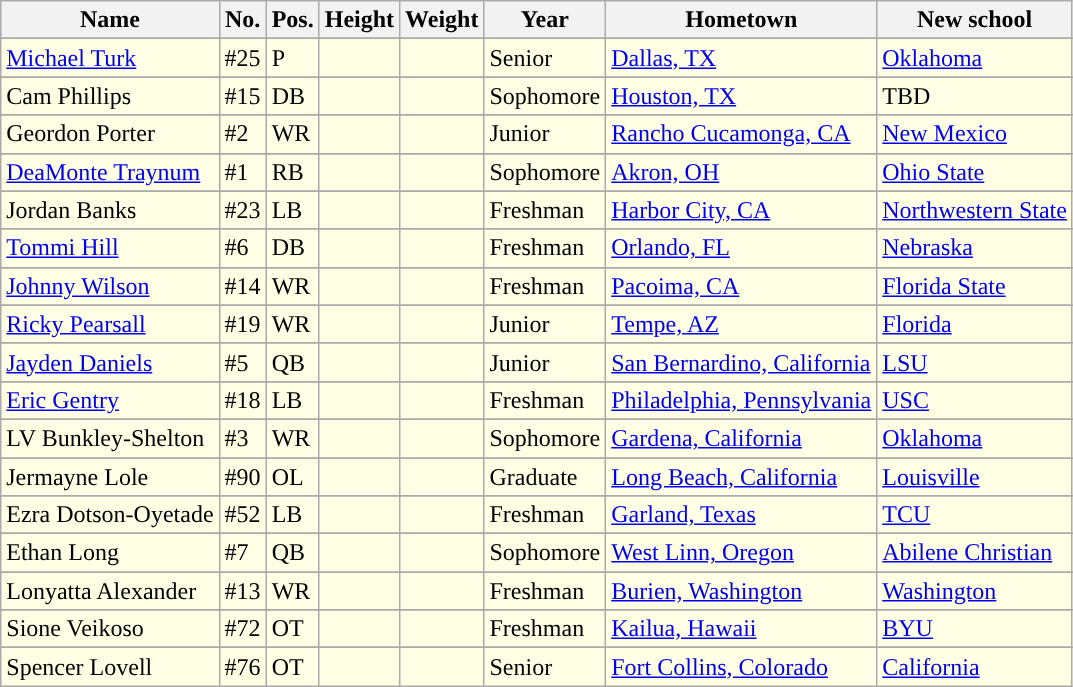<table class="wikitable sortable">
<tr>
<th>Name</th>
<th>No.</th>
<th>Pos.</th>
<th>Height</th>
<th>Weight</th>
<th>Year</th>
<th>Hometown</th>
<th class="unsortable">New school</th>
</tr>
<tr>
</tr>
<tr style="background:#FFFFE6;">
<td><a href='#'>Michael Turk</a></td>
<td>#25</td>
<td>P</td>
<td></td>
<td></td>
<td> Senior</td>
<td><a href='#'>Dallas, TX</a></td>
<td><a href='#'>Oklahoma</a></td>
</tr>
<tr>
</tr>
<tr style="background:#FFFFE6;">
<td>Cam Phillips</td>
<td>#15</td>
<td>DB</td>
<td></td>
<td></td>
<td> Sophomore</td>
<td><a href='#'>Houston, TX</a></td>
<td>TBD</td>
</tr>
<tr>
</tr>
<tr style="background:#FFFFE6;">
<td>Geordon Porter</td>
<td>#2</td>
<td>WR</td>
<td></td>
<td></td>
<td> Junior</td>
<td><a href='#'>Rancho Cucamonga, CA</a></td>
<td><a href='#'>New Mexico</a></td>
</tr>
<tr>
</tr>
<tr style="background:#FFFFE6;">
<td><a href='#'>DeaMonte Traynum</a></td>
<td>#1</td>
<td>RB</td>
<td></td>
<td></td>
<td>Sophomore</td>
<td><a href='#'>Akron, OH</a></td>
<td><a href='#'>Ohio State</a></td>
</tr>
<tr>
</tr>
<tr style="background:#FFFFE6;">
<td>Jordan Banks</td>
<td>#23</td>
<td>LB</td>
<td></td>
<td></td>
<td> Freshman</td>
<td><a href='#'>Harbor City, CA</a></td>
<td><a href='#'>Northwestern State</a></td>
</tr>
<tr>
</tr>
<tr style="background:#FFFFE6;">
<td><a href='#'>Tommi Hill</a></td>
<td>#6</td>
<td>DB</td>
<td></td>
<td></td>
<td>Freshman</td>
<td><a href='#'>Orlando, FL</a></td>
<td><a href='#'>Nebraska</a></td>
</tr>
<tr>
</tr>
<tr style="background:#FFFFE6;">
<td><a href='#'>Johnny Wilson</a></td>
<td>#14</td>
<td>WR</td>
<td></td>
<td></td>
<td> Freshman</td>
<td><a href='#'>Pacoima, CA</a></td>
<td><a href='#'>Florida State</a></td>
</tr>
<tr>
</tr>
<tr style="background:#FFFFE6;">
<td><a href='#'>Ricky Pearsall</a></td>
<td>#19</td>
<td>WR</td>
<td></td>
<td></td>
<td>Junior</td>
<td><a href='#'>Tempe, AZ</a></td>
<td><a href='#'>Florida</a></td>
</tr>
<tr>
</tr>
<tr style="background:#FFFFE6;">
<td><a href='#'>Jayden Daniels</a></td>
<td>#5</td>
<td>QB</td>
<td></td>
<td></td>
<td>Junior</td>
<td><a href='#'>San Bernardino, California</a></td>
<td><a href='#'>LSU</a></td>
</tr>
<tr>
</tr>
<tr style="background:#FFFFE6;">
<td><a href='#'>Eric Gentry</a></td>
<td>#18</td>
<td>LB</td>
<td></td>
<td></td>
<td>Freshman</td>
<td><a href='#'>Philadelphia, Pennsylvania</a></td>
<td><a href='#'>USC</a></td>
</tr>
<tr>
</tr>
<tr style="background:#FFFFE6;">
<td>LV Bunkley-Shelton</td>
<td>#3</td>
<td>WR</td>
<td></td>
<td></td>
<td>Sophomore</td>
<td><a href='#'>Gardena, California</a></td>
<td><a href='#'>Oklahoma</a></td>
</tr>
<tr>
</tr>
<tr style="background:#FFFFE6;">
<td>Jermayne Lole</td>
<td>#90</td>
<td>OL</td>
<td></td>
<td></td>
<td>Graduate</td>
<td><a href='#'>Long Beach, California</a></td>
<td><a href='#'>Louisville</a></td>
</tr>
<tr>
</tr>
<tr style="background:#FFFFE6;">
<td>Ezra Dotson-Oyetade</td>
<td>#52</td>
<td>LB</td>
<td></td>
<td></td>
<td>Freshman</td>
<td><a href='#'>Garland, Texas</a></td>
<td><a href='#'>TCU</a></td>
</tr>
<tr>
</tr>
<tr style="background:#FFFFE6;">
<td>Ethan Long</td>
<td>#7</td>
<td>QB</td>
<td></td>
<td></td>
<td>Sophomore</td>
<td><a href='#'>West Linn, Oregon</a></td>
<td><a href='#'>Abilene Christian</a></td>
</tr>
<tr>
</tr>
<tr style="background:#FFFFE6;">
<td>Lonyatta Alexander</td>
<td>#13</td>
<td>WR</td>
<td></td>
<td></td>
<td>Freshman</td>
<td><a href='#'>Burien, Washington</a></td>
<td><a href='#'>Washington</a></td>
</tr>
<tr>
</tr>
<tr style="background:#FFFFE6;">
<td>Sione Veikoso</td>
<td>#72</td>
<td>OT</td>
<td></td>
<td></td>
<td>Freshman</td>
<td><a href='#'>Kailua, Hawaii</a></td>
<td><a href='#'>BYU</a></td>
</tr>
<tr>
</tr>
<tr style="background:#FFFFE6;">
<td>Spencer Lovell</td>
<td>#76</td>
<td>OT</td>
<td></td>
<td></td>
<td>Senior</td>
<td><a href='#'>Fort Collins, Colorado</a></td>
<td><a href='#'>California</a></td>
</tr>
</table>
